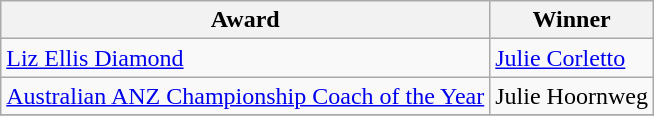<table class="wikitable collapsible">
<tr>
<th>Award</th>
<th>Winner</th>
</tr>
<tr>
<td><a href='#'>Liz Ellis Diamond</a></td>
<td><a href='#'>Julie Corletto</a></td>
</tr>
<tr>
<td><a href='#'>Australian ANZ Championship Coach of the Year</a></td>
<td>Julie Hoornweg</td>
</tr>
<tr>
</tr>
</table>
